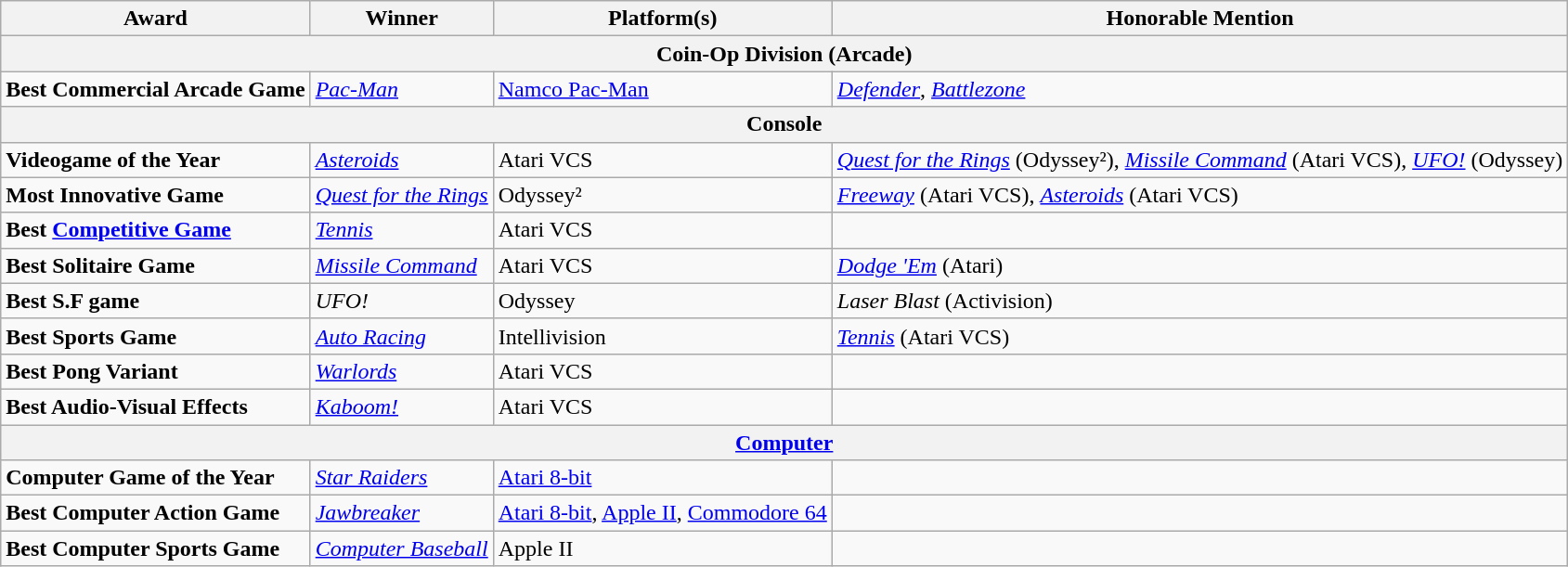<table class="wikitable" border="1">
<tr>
<th>Award</th>
<th>Winner</th>
<th>Platform(s)</th>
<th>Honorable Mention</th>
</tr>
<tr>
<th colspan="4">Coin-Op Division (Arcade)</th>
</tr>
<tr>
<td><strong>Best Commercial Arcade Game</strong></td>
<td><em><a href='#'>Pac-Man</a></em></td>
<td><a href='#'>Namco Pac-Man</a></td>
<td><em><a href='#'>Defender</a></em>, <em><a href='#'>Battlezone</a></em></td>
</tr>
<tr>
<th colspan="4">Console</th>
</tr>
<tr>
<td><strong>Videogame of the Year</strong></td>
<td><em><a href='#'>Asteroids</a></em></td>
<td>Atari VCS</td>
<td><em><a href='#'>Quest for the Rings</a></em> (Odyssey²), <em><a href='#'>Missile Command</a></em> (Atari VCS), <em><a href='#'>UFO!</a></em> (Odyssey)</td>
</tr>
<tr>
<td><strong>Most Innovative Game</strong></td>
<td><em><a href='#'>Quest for the Rings</a></em></td>
<td>Odyssey²</td>
<td><em><a href='#'>Freeway</a></em> (Atari VCS), <em><a href='#'>Asteroids</a></em> (Atari VCS)</td>
</tr>
<tr>
<td><strong>Best <a href='#'>Competitive Game</a></strong></td>
<td><em><a href='#'>Tennis</a></em></td>
<td>Atari VCS</td>
<td></td>
</tr>
<tr>
<td><strong>Best Solitaire Game</strong></td>
<td><em><a href='#'>Missile Command</a></em></td>
<td>Atari VCS</td>
<td><em><a href='#'>Dodge 'Em</a></em> (Atari)</td>
</tr>
<tr>
<td><strong>Best S.F game</strong></td>
<td><em>UFO!</em></td>
<td>Odyssey</td>
<td><em>Laser Blast</em> (Activision)</td>
</tr>
<tr>
<td><strong>Best Sports Game</strong></td>
<td><em><a href='#'>Auto Racing</a></em></td>
<td>Intellivision</td>
<td><em><a href='#'>Tennis</a></em> (Atari VCS)</td>
</tr>
<tr>
<td><strong>Best Pong Variant</strong></td>
<td><em><a href='#'>Warlords</a></em></td>
<td>Atari VCS</td>
<td></td>
</tr>
<tr>
<td><strong>Best Audio-Visual Effects</strong></td>
<td><em><a href='#'>Kaboom!</a></em></td>
<td>Atari VCS</td>
<td></td>
</tr>
<tr>
<th colspan="4"><a href='#'>Computer</a></th>
</tr>
<tr>
<td><strong>Computer Game of the Year</strong></td>
<td><em><a href='#'>Star Raiders</a></em></td>
<td><a href='#'>Atari 8-bit</a></td>
<td></td>
</tr>
<tr>
<td><strong>Best Computer Action Game</strong></td>
<td><em><a href='#'>Jawbreaker</a></em></td>
<td><a href='#'>Atari 8-bit</a>, <a href='#'>Apple II</a>, <a href='#'>Commodore 64</a></td>
<td></td>
</tr>
<tr>
<td><strong>Best Computer Sports Game</strong></td>
<td><em><a href='#'>Computer Baseball</a></em></td>
<td>Apple II</td>
<td></td>
</tr>
</table>
